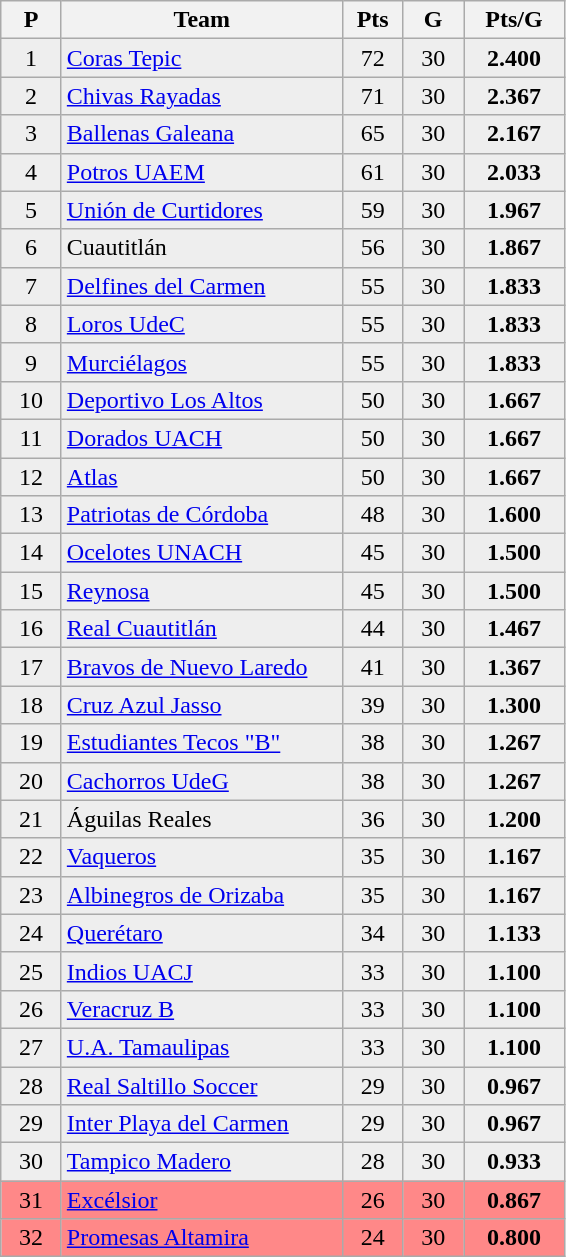<table class="wikitable" style="text-align: center;">
<tr>
<th width=33>P</th>
<th width=180>Team</th>
<th width=33>Pts</th>
<th width=33>G</th>
<th width=60>Pts/G</th>
</tr>
<tr bgcolor=#EEEEEE>
<td>1</td>
<td align=left><a href='#'>Coras Tepic</a></td>
<td>72</td>
<td>30</td>
<td><strong>2.400</strong></td>
</tr>
<tr bgcolor=#EEEEEE>
<td>2</td>
<td align=left><a href='#'>Chivas Rayadas</a></td>
<td>71</td>
<td>30</td>
<td><strong>2.367</strong></td>
</tr>
<tr bgcolor=#EEEEEE>
<td>3</td>
<td align=left><a href='#'>Ballenas Galeana</a></td>
<td>65</td>
<td>30</td>
<td><strong>2.167</strong></td>
</tr>
<tr bgcolor=#EEEEEE>
<td>4</td>
<td align=left><a href='#'>Potros UAEM</a></td>
<td>61</td>
<td>30</td>
<td><strong>2.033</strong></td>
</tr>
<tr bgcolor=#EEEEEE>
<td>5</td>
<td align=left><a href='#'>Unión de Curtidores</a></td>
<td>59</td>
<td>30</td>
<td><strong>1.967</strong></td>
</tr>
<tr bgcolor=#EEEEEE>
<td>6</td>
<td align=left>Cuautitlán</td>
<td>56</td>
<td>30</td>
<td><strong>1.867</strong></td>
</tr>
<tr bgcolor=#EEEEEE>
<td>7</td>
<td align=left><a href='#'>Delfines del Carmen</a></td>
<td>55</td>
<td>30</td>
<td><strong>1.833</strong></td>
</tr>
<tr bgcolor=#EEEEEE>
<td>8</td>
<td align=left><a href='#'>Loros UdeC</a></td>
<td>55</td>
<td>30</td>
<td><strong>1.833</strong></td>
</tr>
<tr bgcolor=#EEEEEE>
<td>9</td>
<td align=left><a href='#'>Murciélagos</a></td>
<td>55</td>
<td>30</td>
<td><strong>1.833</strong></td>
</tr>
<tr bgcolor=#EEEEEE>
<td>10</td>
<td align=left><a href='#'>Deportivo Los Altos</a></td>
<td>50</td>
<td>30</td>
<td><strong>1.667</strong></td>
</tr>
<tr bgcolor=#EEEEEE>
<td>11</td>
<td align=left><a href='#'>Dorados UACH</a></td>
<td>50</td>
<td>30</td>
<td><strong>1.667</strong></td>
</tr>
<tr bgcolor=#EEEEEE>
<td>12</td>
<td align=left><a href='#'>Atlas</a></td>
<td>50</td>
<td>30</td>
<td><strong>1.667</strong></td>
</tr>
<tr bgcolor=#EEEEEE>
<td>13</td>
<td align=left><a href='#'>Patriotas de Córdoba</a></td>
<td>48</td>
<td>30</td>
<td><strong>1.600</strong></td>
</tr>
<tr bgcolor=#EEEEEE>
<td>14</td>
<td align=left><a href='#'>Ocelotes UNACH</a></td>
<td>45</td>
<td>30</td>
<td><strong>1.500</strong></td>
</tr>
<tr bgcolor=#EEEEEE>
<td>15</td>
<td align=left><a href='#'>Reynosa</a></td>
<td>45</td>
<td>30</td>
<td><strong>1.500</strong></td>
</tr>
<tr bgcolor=#EEEEEE>
<td>16</td>
<td align=left><a href='#'>Real Cuautitlán</a></td>
<td>44</td>
<td>30</td>
<td><strong>1.467</strong></td>
</tr>
<tr bgcolor=#EEEEEE>
<td>17</td>
<td align=left><a href='#'>Bravos de Nuevo Laredo</a></td>
<td>41</td>
<td>30</td>
<td><strong>1.367</strong></td>
</tr>
<tr bgcolor=#EEEEEE>
<td>18</td>
<td align=left><a href='#'>Cruz Azul Jasso</a></td>
<td>39</td>
<td>30</td>
<td><strong>1.300</strong></td>
</tr>
<tr bgcolor=#EEEEEE>
<td>19</td>
<td align=left><a href='#'>Estudiantes Tecos "B"</a></td>
<td>38</td>
<td>30</td>
<td><strong>1.267</strong></td>
</tr>
<tr bgcolor=#EEEEEE>
<td>20</td>
<td align=left><a href='#'>Cachorros UdeG</a></td>
<td>38</td>
<td>30</td>
<td><strong>1.267</strong></td>
</tr>
<tr bgcolor=#EEEEEE>
<td>21</td>
<td align=left>Águilas Reales</td>
<td>36</td>
<td>30</td>
<td><strong>1.200</strong></td>
</tr>
<tr bgcolor=#EEEEEE>
<td>22</td>
<td align=left><a href='#'>Vaqueros</a></td>
<td>35</td>
<td>30</td>
<td><strong>1.167</strong></td>
</tr>
<tr bgcolor=#EEEEEE>
<td>23</td>
<td align=left><a href='#'>Albinegros de Orizaba</a></td>
<td>35</td>
<td>30</td>
<td><strong>1.167</strong></td>
</tr>
<tr bgcolor=#EEEEEE>
<td>24</td>
<td align=left><a href='#'>Querétaro</a></td>
<td>34</td>
<td>30</td>
<td><strong>1.133</strong></td>
</tr>
<tr bgcolor=#EEEEEE>
<td>25</td>
<td align=left><a href='#'>Indios UACJ</a></td>
<td>33</td>
<td>30</td>
<td><strong>1.100</strong></td>
</tr>
<tr bgcolor=#EEEEEE>
<td>26</td>
<td align=left><a href='#'>Veracruz B</a></td>
<td>33</td>
<td>30</td>
<td><strong>1.100</strong></td>
</tr>
<tr bgcolor=#EEEEEE>
<td>27</td>
<td align=left><a href='#'>U.A. Tamaulipas</a></td>
<td>33</td>
<td>30</td>
<td><strong>1.100</strong></td>
</tr>
<tr bgcolor=#EEEEEE>
<td>28</td>
<td align=left><a href='#'>Real Saltillo Soccer</a></td>
<td>29</td>
<td>30</td>
<td><strong>0.967</strong></td>
</tr>
<tr bgcolor=#EEEEEE>
<td>29</td>
<td align=left><a href='#'>Inter Playa del Carmen</a></td>
<td>29</td>
<td>30</td>
<td><strong>0.967</strong></td>
</tr>
<tr bgcolor=#EEEEEE>
<td>30</td>
<td align=left><a href='#'>Tampico Madero</a></td>
<td>28</td>
<td>30</td>
<td><strong>0.933</strong></td>
</tr>
<tr bgcolor=#FF8888>
<td>31</td>
<td align=left><a href='#'>Excélsior</a></td>
<td>26</td>
<td>30</td>
<td><strong>0.867</strong></td>
</tr>
<tr bgcolor=#FF8888>
<td>32</td>
<td align=left><a href='#'>Promesas Altamira</a></td>
<td>24</td>
<td>30</td>
<td><strong>0.800</strong></td>
</tr>
</table>
